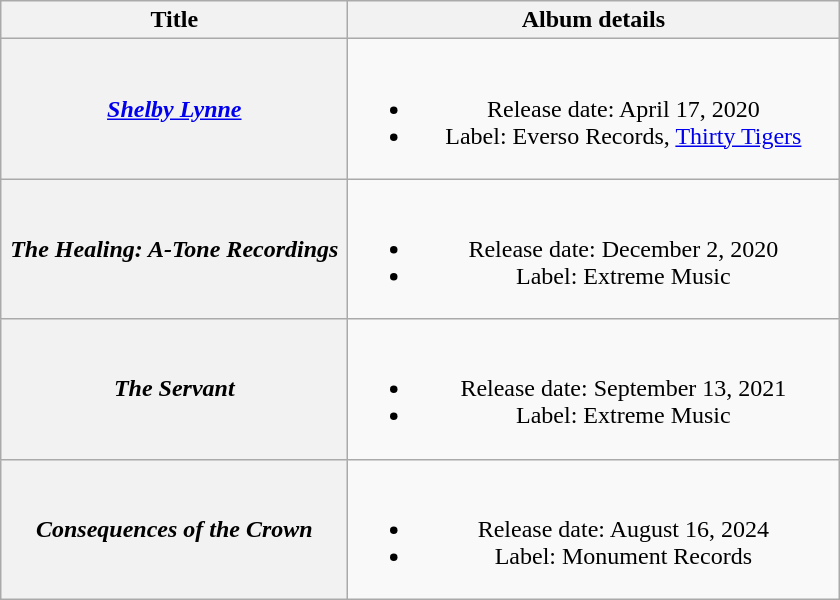<table class="wikitable plainrowheaders" style="text-align:center;">
<tr>
<th style="width:14em;">Title</th>
<th style="width:20em;">Album details</th>
</tr>
<tr>
<th scope="row"><em><a href='#'>Shelby Lynne</a></em></th>
<td><br><ul><li>Release date: April 17, 2020</li><li>Label: Everso Records, <a href='#'>Thirty Tigers</a></li></ul></td>
</tr>
<tr>
<th scope="row"><em>The Healing: A-Tone Recordings</em></th>
<td><br><ul><li>Release date: December 2, 2020</li><li>Label: Extreme Music</li></ul></td>
</tr>
<tr>
<th scope="row"><em>The Servant</em></th>
<td><br><ul><li>Release date: September 13, 2021</li><li>Label: Extreme Music</li></ul></td>
</tr>
<tr>
<th scope="row"><em>Consequences of the Crown</em></th>
<td><br><ul><li>Release date: August 16, 2024</li><li>Label: Monument Records</li></ul></td>
</tr>
</table>
